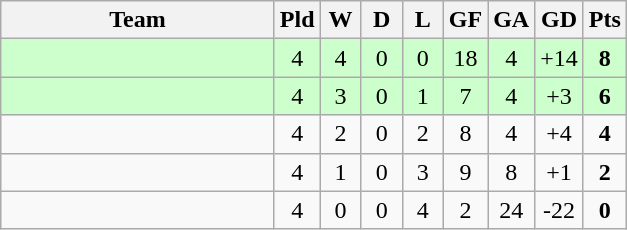<table class="wikitable" style="text-align: center;">
<tr>
<th width=175>Team</th>
<th width=20>Pld</th>
<th width=20>W</th>
<th width=20>D</th>
<th width=20>L</th>
<th width=20>GF</th>
<th width=20>GA</th>
<th width=20>GD</th>
<th width=20>Pts</th>
</tr>
<tr style="background:#ccffcc;">
<td style="text-align:left;"></td>
<td>4</td>
<td>4</td>
<td>0</td>
<td>0</td>
<td>18</td>
<td>4</td>
<td>+14</td>
<td><strong>8</strong></td>
</tr>
<tr style="background:#ccffcc;">
<td style="text-align:left;"></td>
<td>4</td>
<td>3</td>
<td>0</td>
<td>1</td>
<td>7</td>
<td>4</td>
<td>+3</td>
<td><strong>6</strong></td>
</tr>
<tr>
<td style="text-align:left;"></td>
<td>4</td>
<td>2</td>
<td>0</td>
<td>2</td>
<td>8</td>
<td>4</td>
<td>+4</td>
<td><strong>4</strong></td>
</tr>
<tr>
<td style="text-align:left;"></td>
<td>4</td>
<td>1</td>
<td>0</td>
<td>3</td>
<td>9</td>
<td>8</td>
<td>+1</td>
<td><strong>2</strong></td>
</tr>
<tr>
<td style="text-align:left;"></td>
<td>4</td>
<td>0</td>
<td>0</td>
<td>4</td>
<td>2</td>
<td>24</td>
<td>-22</td>
<td><strong>0</strong></td>
</tr>
</table>
